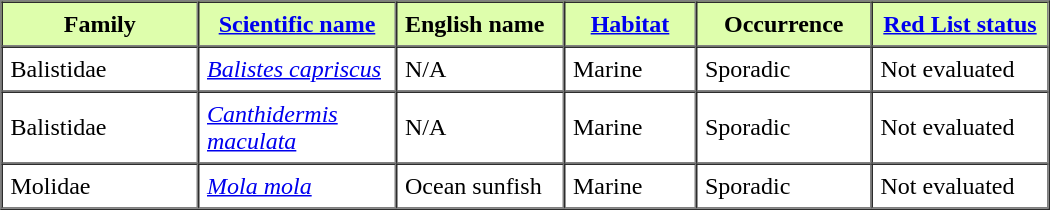<table style="width:700px" border=1 cellspacing=0 cellpadding=5>
<tr bgcolor="#defeac">
<th width=119>Family</th>
<th width=120><a href='#'>Scientific name</a></th>
<td width=100><strong>English name</strong></td>
<th><a href='#'>Habitat</a></th>
<th width=105>Occurrence</th>
<th width=106 nowrap="nowrap"><a href='#'>Red List status</a></th>
</tr>
<tr>
<td>Balistidae</td>
<td><em><a href='#'>Balistes capriscus</a></em></td>
<td>N/A</td>
<td>Marine</td>
<td>Sporadic</td>
<td>Not evaluated</td>
</tr>
<tr>
<td>Balistidae</td>
<td><em><a href='#'>Canthidermis maculata</a></em></td>
<td>N/A</td>
<td>Marine</td>
<td>Sporadic</td>
<td>Not evaluated</td>
</tr>
<tr>
<td>Molidae</td>
<td><em><a href='#'>Mola mola</a></em></td>
<td>Ocean sunfish</td>
<td>Marine</td>
<td>Sporadic</td>
<td>Not evaluated</td>
</tr>
</table>
